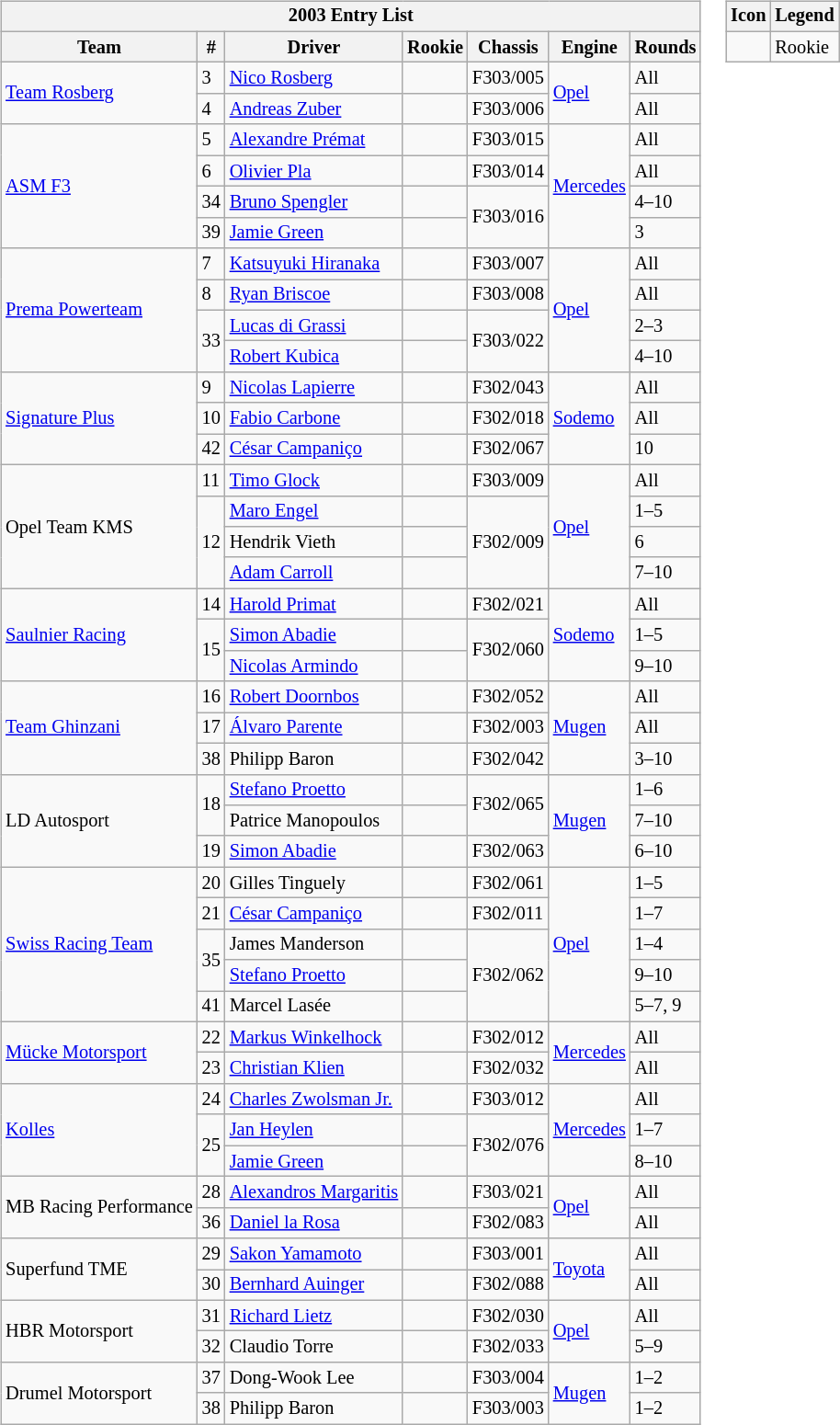<table>
<tr>
<td><br><table class="wikitable" style="font-size: 85%;">
<tr>
<th colspan=7>2003 Entry List</th>
</tr>
<tr>
<th>Team</th>
<th>#</th>
<th>Driver</th>
<th>Rookie</th>
<th>Chassis</th>
<th>Engine</th>
<th>Rounds</th>
</tr>
<tr>
<td rowspan=2> <a href='#'>Team Rosberg</a></td>
<td>3</td>
<td> <a href='#'>Nico Rosberg</a></td>
<td align=center></td>
<td>F303/005</td>
<td rowspan=2><a href='#'>Opel</a></td>
<td>All</td>
</tr>
<tr>
<td>4</td>
<td> <a href='#'>Andreas Zuber</a></td>
<td></td>
<td>F303/006</td>
<td>All</td>
</tr>
<tr>
<td rowspan=4> <a href='#'>ASM F3</a></td>
<td>5</td>
<td> <a href='#'>Alexandre Prémat</a></td>
<td align=center></td>
<td>F303/015</td>
<td rowspan=4><a href='#'>Mercedes</a></td>
<td>All</td>
</tr>
<tr>
<td>6</td>
<td> <a href='#'>Olivier Pla</a></td>
<td></td>
<td>F303/014</td>
<td>All</td>
</tr>
<tr>
<td>34</td>
<td> <a href='#'>Bruno Spengler</a></td>
<td align=center></td>
<td rowspan=2>F303/016</td>
<td>4–10</td>
</tr>
<tr>
<td>39</td>
<td> <a href='#'>Jamie Green</a></td>
<td></td>
<td>3</td>
</tr>
<tr>
<td rowspan=4> <a href='#'>Prema Powerteam</a></td>
<td>7</td>
<td> <a href='#'>Katsuyuki Hiranaka</a></td>
<td></td>
<td>F303/007</td>
<td rowspan=4><a href='#'>Opel</a></td>
<td>All</td>
</tr>
<tr>
<td>8</td>
<td> <a href='#'>Ryan Briscoe</a></td>
<td></td>
<td>F303/008</td>
<td>All</td>
</tr>
<tr>
<td rowspan=2>33</td>
<td> <a href='#'>Lucas di Grassi</a></td>
<td align=center></td>
<td rowspan=2>F303/022</td>
<td>2–3</td>
</tr>
<tr>
<td> <a href='#'>Robert Kubica</a></td>
<td align=center></td>
<td>4–10</td>
</tr>
<tr>
<td rowspan=3> <a href='#'>Signature Plus</a></td>
<td>9</td>
<td> <a href='#'>Nicolas Lapierre</a></td>
<td></td>
<td>F302/043</td>
<td rowspan=3><a href='#'>Sodemo</a></td>
<td>All</td>
</tr>
<tr>
<td>10</td>
<td> <a href='#'>Fabio Carbone</a></td>
<td align=center></td>
<td>F302/018</td>
<td>All</td>
</tr>
<tr>
<td>42</td>
<td> <a href='#'>César Campaniço</a></td>
<td></td>
<td>F302/067</td>
<td>10</td>
</tr>
<tr>
<td rowspan=4> Opel Team KMS</td>
<td>11</td>
<td> <a href='#'>Timo Glock</a></td>
<td></td>
<td>F303/009</td>
<td rowspan=4><a href='#'>Opel</a></td>
<td>All</td>
</tr>
<tr>
<td rowspan=3>12</td>
<td> <a href='#'>Maro Engel</a></td>
<td align=center></td>
<td rowspan=3>F302/009</td>
<td>1–5</td>
</tr>
<tr>
<td> Hendrik Vieth</td>
<td align=center></td>
<td>6</td>
</tr>
<tr>
<td> <a href='#'>Adam Carroll</a></td>
<td></td>
<td>7–10</td>
</tr>
<tr>
<td rowspan=3> <a href='#'>Saulnier Racing</a></td>
<td>14</td>
<td> <a href='#'>Harold Primat</a></td>
<td></td>
<td>F302/021</td>
<td rowspan=3><a href='#'>Sodemo</a></td>
<td>All</td>
</tr>
<tr>
<td rowspan=2>15</td>
<td> <a href='#'>Simon Abadie</a></td>
<td></td>
<td rowspan=2>F302/060</td>
<td>1–5</td>
</tr>
<tr>
<td> <a href='#'>Nicolas Armindo</a></td>
<td align=center></td>
<td>9–10</td>
</tr>
<tr>
<td rowspan=3> <a href='#'>Team Ghinzani</a></td>
<td>16</td>
<td> <a href='#'>Robert Doornbos</a></td>
<td></td>
<td>F302/052</td>
<td rowspan=3><a href='#'>Mugen</a></td>
<td>All</td>
</tr>
<tr>
<td>17</td>
<td> <a href='#'>Álvaro Parente</a></td>
<td></td>
<td>F302/003</td>
<td>All</td>
</tr>
<tr>
<td>38</td>
<td> Philipp Baron</td>
<td align=center></td>
<td>F302/042</td>
<td>3–10</td>
</tr>
<tr>
<td rowspan=3> LD Autosport</td>
<td rowspan=2>18</td>
<td> <a href='#'>Stefano Proetto</a></td>
<td></td>
<td rowspan=2>F302/065</td>
<td rowspan=3><a href='#'>Mugen</a></td>
<td>1–6</td>
</tr>
<tr>
<td> Patrice Manopoulos</td>
<td align=center></td>
<td>7–10</td>
</tr>
<tr>
<td>19</td>
<td> <a href='#'>Simon Abadie</a></td>
<td></td>
<td>F302/063</td>
<td>6–10</td>
</tr>
<tr>
<td rowspan=5> <a href='#'>Swiss Racing Team</a></td>
<td>20</td>
<td> Gilles Tinguely</td>
<td></td>
<td>F302/061</td>
<td rowspan=5><a href='#'>Opel</a></td>
<td>1–5</td>
</tr>
<tr>
<td>21</td>
<td> <a href='#'>César Campaniço</a></td>
<td></td>
<td>F302/011</td>
<td>1–7</td>
</tr>
<tr>
<td rowspan=2>35</td>
<td> James Manderson</td>
<td></td>
<td rowspan=3>F302/062</td>
<td>1–4</td>
</tr>
<tr>
<td> <a href='#'>Stefano Proetto</a></td>
<td></td>
<td>9–10</td>
</tr>
<tr>
<td>41</td>
<td> Marcel Lasée</td>
<td></td>
<td>5–7, 9</td>
</tr>
<tr>
<td rowspan=2> <a href='#'>Mücke Motorsport</a></td>
<td>22</td>
<td> <a href='#'>Markus Winkelhock</a></td>
<td></td>
<td>F302/012</td>
<td rowspan=2><a href='#'>Mercedes</a></td>
<td>All</td>
</tr>
<tr>
<td>23</td>
<td> <a href='#'>Christian Klien</a></td>
<td align=center></td>
<td>F302/032</td>
<td>All</td>
</tr>
<tr>
<td rowspan=3> <a href='#'>Kolles</a></td>
<td>24</td>
<td> <a href='#'>Charles Zwolsman Jr.</a></td>
<td></td>
<td>F303/012</td>
<td rowspan=3><a href='#'>Mercedes</a></td>
<td>All</td>
</tr>
<tr>
<td rowspan=2>25</td>
<td> <a href='#'>Jan Heylen</a></td>
<td align=center></td>
<td rowspan=2>F302/076</td>
<td>1–7</td>
</tr>
<tr>
<td> <a href='#'>Jamie Green</a></td>
<td></td>
<td>8–10</td>
</tr>
<tr>
<td rowspan=2 nowrap> MB Racing Performance</td>
<td>28</td>
<td nowrap> <a href='#'>Alexandros Margaritis</a></td>
<td align=center></td>
<td>F303/021</td>
<td rowspan=2><a href='#'>Opel</a></td>
<td>All</td>
</tr>
<tr>
<td>36</td>
<td> <a href='#'>Daniel la Rosa</a></td>
<td align=center></td>
<td>F302/083</td>
<td>All</td>
</tr>
<tr>
<td rowspan=2> Superfund TME</td>
<td>29</td>
<td> <a href='#'>Sakon Yamamoto</a></td>
<td></td>
<td>F303/001</td>
<td rowspan=2><a href='#'>Toyota</a></td>
<td>All</td>
</tr>
<tr>
<td>30</td>
<td> <a href='#'>Bernhard Auinger</a></td>
<td align=center></td>
<td>F302/088</td>
<td>All</td>
</tr>
<tr>
<td rowspan=2> HBR Motorsport</td>
<td>31</td>
<td> <a href='#'>Richard Lietz</a></td>
<td></td>
<td>F302/030</td>
<td rowspan=2><a href='#'>Opel</a></td>
<td>All</td>
</tr>
<tr>
<td>32</td>
<td> Claudio Torre</td>
<td align=center></td>
<td>F302/033</td>
<td>5–9</td>
</tr>
<tr>
<td rowspan=2> Drumel Motorsport</td>
<td>37</td>
<td> Dong-Wook Lee</td>
<td align=center></td>
<td>F303/004</td>
<td rowspan=2><a href='#'>Mugen</a></td>
<td>1–2</td>
</tr>
<tr>
<td>38</td>
<td> Philipp Baron</td>
<td align=center></td>
<td>F303/003</td>
<td>1–2</td>
</tr>
</table>
</td>
<td valign="top"><br><table class="wikitable" style="font-size: 85%;">
<tr>
<th>Icon</th>
<th>Legend</th>
</tr>
<tr>
<td></td>
<td>Rookie</td>
</tr>
</table>
</td>
</tr>
</table>
